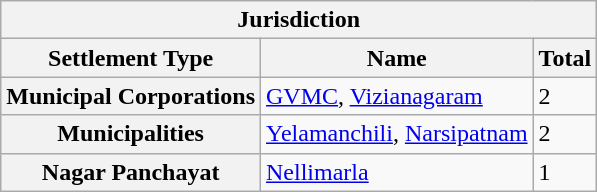<table class="wikitable" style="width:200pt,">
<tr>
<th colspan="3" style="text-align: center,">Jurisdiction</th>
</tr>
<tr>
<th style="text-align: center,">Settlement Type</th>
<th style="text-align: center,">Name</th>
<th style="text-align: center,">Total</th>
</tr>
<tr>
<th>Municipal Corporations</th>
<td><a href='#'>GVMC</a>, <a href='#'>Vizianagaram</a></td>
<td>2</td>
</tr>
<tr>
<th>Municipalities</th>
<td><a href='#'>Yelamanchili</a>, <a href='#'>Narsipatnam</a></td>
<td>2</td>
</tr>
<tr>
<th>Nagar Panchayat</th>
<td><a href='#'>Nellimarla</a></td>
<td>1</td>
</tr>
</table>
